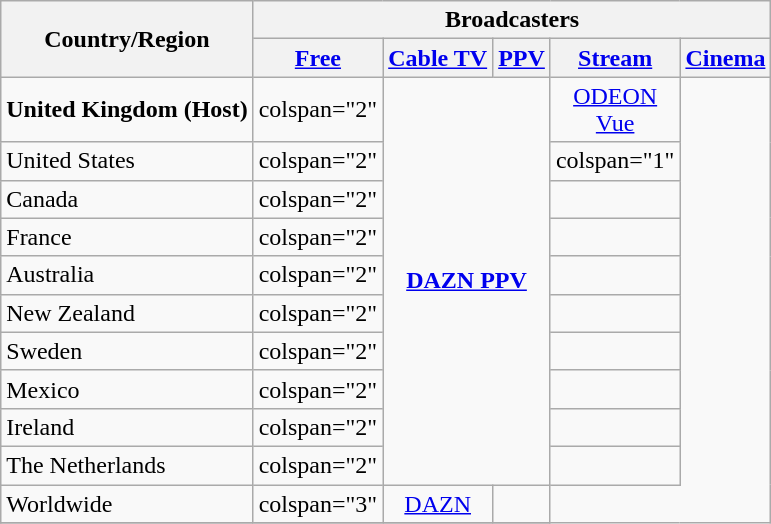<table class="wikitable">
<tr>
<th rowspan="2">Country/Region</th>
<th colspan="5">Broadcasters</th>
</tr>
<tr>
<th><a href='#'>Free</a></th>
<th><a href='#'>Cable TV</a></th>
<th><a href='#'>PPV</a></th>
<th><a href='#'>Stream</a></th>
<th><a href='#'>Cinema</a></th>
</tr>
<tr>
<td><strong>United Kingdom (Host)</strong></td>
<td>colspan="2" </td>
<td rowspan="10" align="center" colspan="2"><strong><a href='#'>DAZN PPV</a></strong></td>
<td align="center"><a href='#'>ODEON</a> <br> <a href='#'>Vue</a></td>
</tr>
<tr>
<td>United States</td>
<td>colspan="2" </td>
<td>colspan="1" </td>
</tr>
<tr>
<td>Canada</td>
<td>colspan="2" </td>
<td></td>
</tr>
<tr>
<td>France</td>
<td>colspan="2" </td>
<td></td>
</tr>
<tr>
<td>Australia</td>
<td>colspan="2" </td>
<td></td>
</tr>
<tr>
<td>New Zealand</td>
<td>colspan="2" </td>
<td></td>
</tr>
<tr>
<td>Sweden</td>
<td>colspan="2" </td>
<td></td>
</tr>
<tr>
<td>Mexico</td>
<td>colspan="2" </td>
<td></td>
</tr>
<tr>
<td>Ireland</td>
<td>colspan="2" </td>
<td></td>
</tr>
<tr>
<td>The Netherlands</td>
<td>colspan="2" </td>
<td></td>
</tr>
<tr>
<td>Worldwide</td>
<td>colspan="3" </td>
<td align="center"><a href='#'>DAZN</a></td>
<td></td>
</tr>
<tr>
</tr>
</table>
